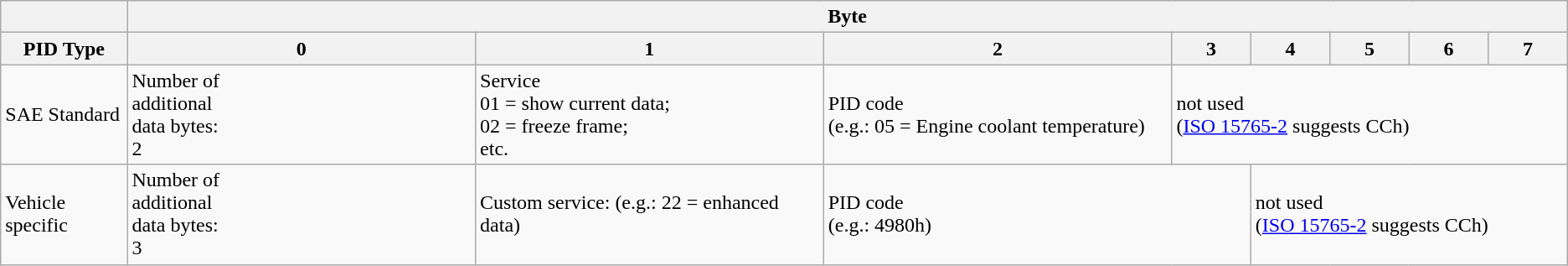<table class="wikitable">
<tr>
<th></th>
<th colspan="8">Byte</th>
</tr>
<tr>
<th width = 8%>PID Type</th>
<th width=22%>0</th>
<th width=22%>1</th>
<th width=22%>2</th>
<th width=5%>3</th>
<th width=5%>4</th>
<th width=5%>5</th>
<th width=5%>6</th>
<th width=5%>7</th>
</tr>
<tr>
<td>SAE Standard</td>
<td>Number of<br>additional<br>data bytes:<br>2</td>
<td>Service<br>01 = show current data;<br>02 = freeze frame;<br>etc.</td>
<td>PID code<br>(e.g.: 05 = Engine coolant temperature)</td>
<td colspan=5>not used<br>(<a href='#'>ISO 15765-2</a> suggests CCh)</td>
</tr>
<tr>
<td>Vehicle specific</td>
<td>Number of<br>additional<br>data bytes:<br>3</td>
<td>Custom service: (e.g.: 22 = enhanced data)</td>
<td colspan=2>PID code<br>(e.g.: 4980h)</td>
<td colspan=4>not used<br>(<a href='#'>ISO 15765-2</a> suggests CCh)</td>
</tr>
</table>
